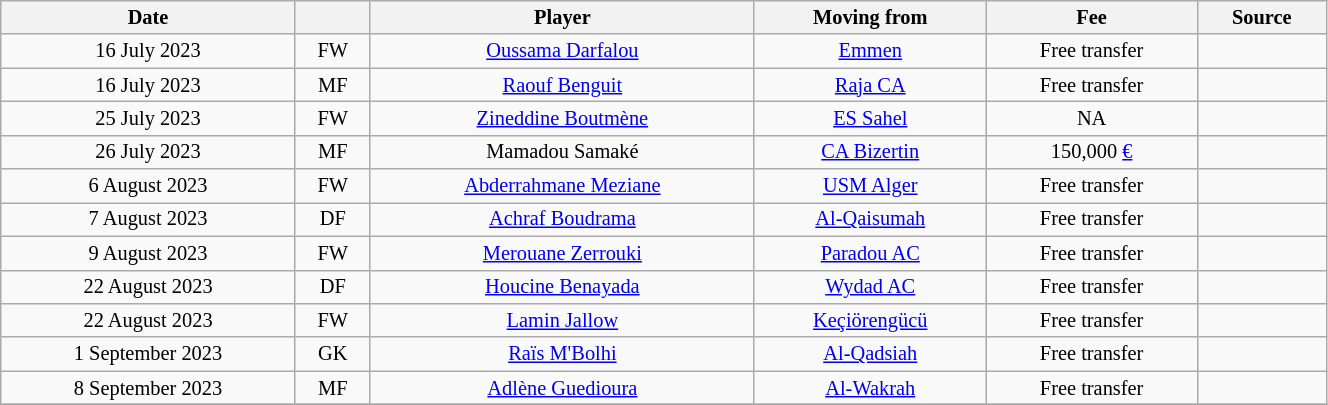<table class="wikitable sortable" style="width:70%; text-align:center; font-size:85%; text-align:centre;">
<tr>
<th>Date</th>
<th></th>
<th>Player</th>
<th>Moving from</th>
<th>Fee</th>
<th>Source</th>
</tr>
<tr>
<td>16 July 2023</td>
<td>FW</td>
<td> <a href='#'>Oussama Darfalou</a></td>
<td> <a href='#'>Emmen</a></td>
<td>Free transfer</td>
<td></td>
</tr>
<tr>
<td>16 July 2023</td>
<td>MF</td>
<td> <a href='#'>Raouf Benguit</a></td>
<td> <a href='#'>Raja CA</a></td>
<td>Free transfer</td>
<td></td>
</tr>
<tr>
<td>25 July 2023</td>
<td>FW</td>
<td> <a href='#'>Zineddine Boutmène</a></td>
<td> <a href='#'>ES Sahel</a></td>
<td>NA</td>
<td></td>
</tr>
<tr>
<td>26 July 2023</td>
<td>MF</td>
<td> Mamadou Samaké</td>
<td> <a href='#'>CA Bizertin</a></td>
<td>150,000 <a href='#'>€</a></td>
<td></td>
</tr>
<tr>
<td>6 August 2023</td>
<td>FW</td>
<td> <a href='#'>Abderrahmane Meziane</a></td>
<td><a href='#'>USM Alger</a></td>
<td>Free transfer</td>
<td></td>
</tr>
<tr>
<td>7 August 2023</td>
<td>DF</td>
<td> <a href='#'>Achraf Boudrama</a></td>
<td> <a href='#'>Al-Qaisumah</a></td>
<td>Free transfer</td>
<td></td>
</tr>
<tr>
<td>9 August 2023</td>
<td>FW</td>
<td> <a href='#'>Merouane Zerrouki</a></td>
<td><a href='#'>Paradou AC</a></td>
<td>Free transfer</td>
<td></td>
</tr>
<tr>
<td>22 August 2023</td>
<td>DF</td>
<td> <a href='#'>Houcine Benayada</a></td>
<td> <a href='#'>Wydad AC</a></td>
<td>Free transfer</td>
<td></td>
</tr>
<tr>
<td>22 August 2023</td>
<td>FW</td>
<td> <a href='#'>Lamin Jallow</a></td>
<td> <a href='#'>Keçiörengücü</a></td>
<td>Free transfer</td>
<td></td>
</tr>
<tr>
<td>1 September 2023</td>
<td>GK</td>
<td> <a href='#'>Raïs M'Bolhi</a></td>
<td> <a href='#'>Al-Qadsiah</a></td>
<td>Free transfer</td>
<td></td>
</tr>
<tr>
<td>8 September 2023</td>
<td>MF</td>
<td> <a href='#'>Adlène Guedioura</a></td>
<td> <a href='#'>Al-Wakrah</a></td>
<td>Free transfer</td>
<td></td>
</tr>
<tr>
</tr>
</table>
